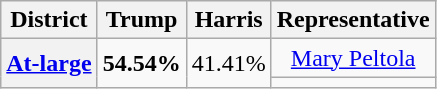<table class="wikitable">
<tr>
<th>District</th>
<th>Trump</th>
<th>Harris</th>
<th>Representative</th>
</tr>
<tr align=center>
<th rowspan=2 ><a href='#'>At-large</a></th>
<td rowspan=2><strong>54.54%</strong></td>
<td rowspan=2>41.41%</td>
<td><a href='#'>Mary Peltola</a></td>
</tr>
<tr align=center>
<td></td>
</tr>
</table>
